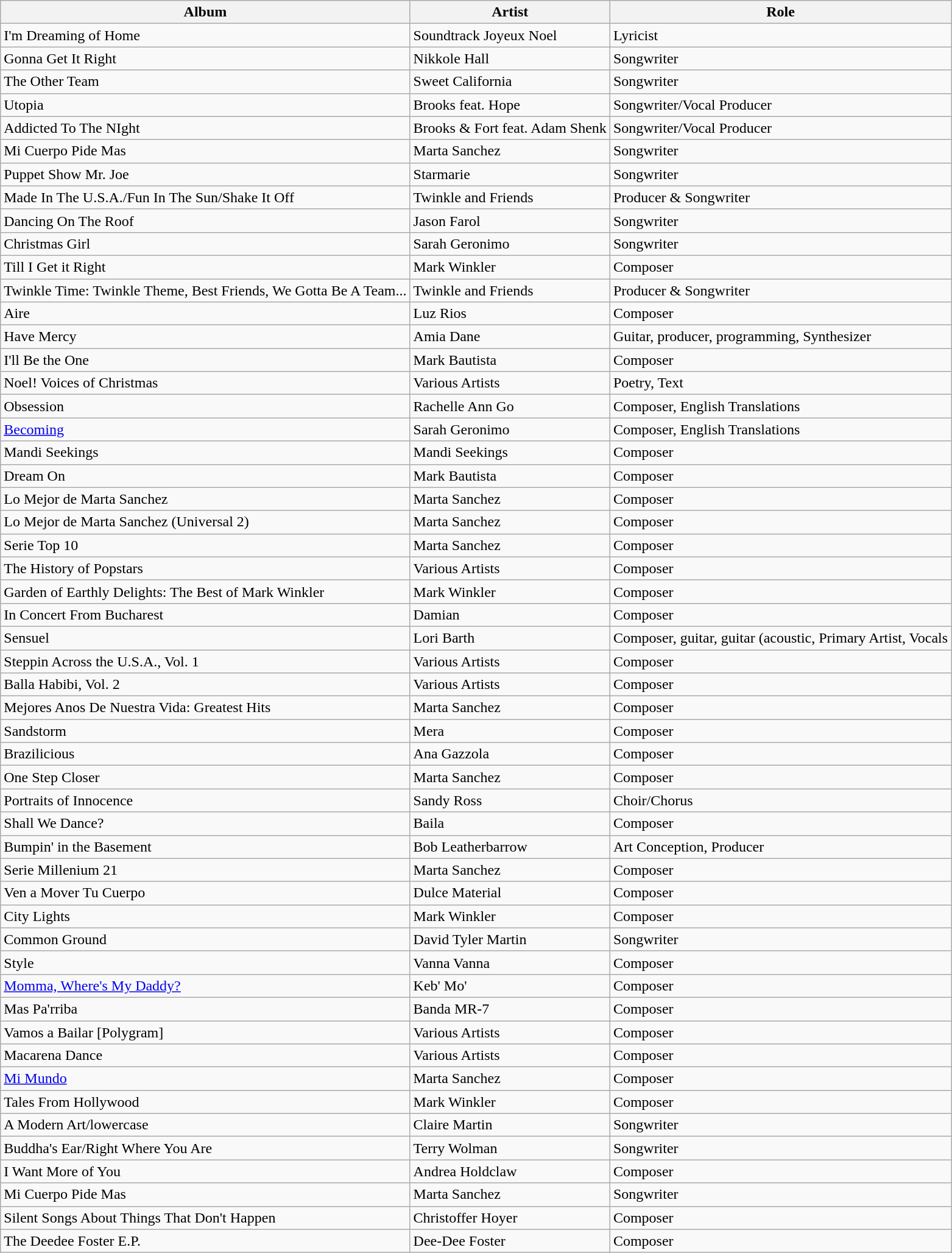<table class="wikitable sortable">
<tr style="text-align:center;">
<th>Album</th>
<th>Artist</th>
<th>Role</th>
</tr>
<tr>
<td>I'm Dreaming of Home</td>
<td>Soundtrack Joyeux Noel</td>
<td>Lyricist</td>
</tr>
<tr>
<td>Gonna Get It Right</td>
<td>Nikkole Hall</td>
<td>Songwriter</td>
</tr>
<tr>
<td>The Other Team</td>
<td>Sweet California</td>
<td>Songwriter</td>
</tr>
<tr>
<td>Utopia</td>
<td>Brooks feat. Hope</td>
<td>Songwriter/Vocal Producer</td>
</tr>
<tr>
<td>Addicted To The NIght</td>
<td>Brooks & Fort feat. Adam Shenk</td>
<td>Songwriter/Vocal Producer</td>
</tr>
<tr>
<td>Mi Cuerpo Pide Mas</td>
<td>Marta Sanchez</td>
<td>Songwriter</td>
</tr>
<tr>
<td>Puppet Show Mr. Joe</td>
<td>Starmarie</td>
<td>Songwriter</td>
</tr>
<tr>
<td>Made In The U.S.A./Fun In The Sun/Shake It Off</td>
<td>Twinkle and Friends</td>
<td>Producer & Songwriter</td>
</tr>
<tr>
<td>Dancing On The Roof</td>
<td>Jason Farol</td>
<td>Songwriter</td>
</tr>
<tr>
<td>Christmas Girl</td>
<td>Sarah Geronimo</td>
<td>Songwriter</td>
</tr>
<tr>
<td>Till I Get it Right</td>
<td>Mark Winkler</td>
<td>Composer</td>
</tr>
<tr>
<td>Twinkle Time: Twinkle Theme, Best Friends, We Gotta Be A Team...</td>
<td>Twinkle and Friends</td>
<td>Producer & Songwriter</td>
</tr>
<tr>
<td>Aire</td>
<td>Luz Rios</td>
<td>Composer</td>
</tr>
<tr>
<td>Have Mercy</td>
<td>Amia Dane</td>
<td>Guitar, producer, programming, Synthesizer</td>
</tr>
<tr>
<td>I'll Be the One</td>
<td>Mark Bautista</td>
<td>Composer</td>
</tr>
<tr>
<td>Noel! Voices of Christmas</td>
<td>Various Artists</td>
<td>Poetry, Text</td>
</tr>
<tr>
<td>Obsession</td>
<td>Rachelle Ann Go</td>
<td>Composer, English Translations</td>
</tr>
<tr>
<td><a href='#'>Becoming</a></td>
<td>Sarah Geronimo</td>
<td>Composer, English Translations</td>
</tr>
<tr>
<td>Mandi Seekings</td>
<td>Mandi Seekings</td>
<td>Composer</td>
</tr>
<tr>
<td>Dream On</td>
<td>Mark Bautista</td>
<td>Composer</td>
</tr>
<tr>
<td>Lo Mejor de Marta Sanchez</td>
<td>Marta Sanchez</td>
<td>Composer</td>
</tr>
<tr>
<td>Lo Mejor de Marta Sanchez (Universal 2)</td>
<td>Marta Sanchez</td>
<td>Composer</td>
</tr>
<tr>
<td>Serie Top 10</td>
<td>Marta Sanchez</td>
<td>Composer</td>
</tr>
<tr>
<td>The History of Popstars</td>
<td>Various Artists</td>
<td>Composer</td>
</tr>
<tr>
<td>Garden of Earthly Delights: The Best of Mark Winkler</td>
<td>Mark Winkler</td>
<td>Composer</td>
</tr>
<tr>
<td>In Concert From Bucharest</td>
<td>Damian</td>
<td>Composer</td>
</tr>
<tr>
<td>Sensuel</td>
<td>Lori Barth</td>
<td>Composer, guitar, guitar (acoustic, Primary Artist, Vocals</td>
</tr>
<tr>
<td>Steppin Across the U.S.A., Vol. 1</td>
<td>Various Artists</td>
<td>Composer</td>
</tr>
<tr>
<td>Balla Habibi, Vol. 2</td>
<td>Various Artists</td>
<td>Composer</td>
</tr>
<tr>
<td>Mejores Anos De Nuestra Vida: Greatest Hits</td>
<td>Marta Sanchez</td>
<td>Composer</td>
</tr>
<tr>
<td>Sandstorm</td>
<td>Mera</td>
<td>Composer</td>
</tr>
<tr>
<td>Brazilicious</td>
<td>Ana Gazzola</td>
<td>Composer</td>
</tr>
<tr>
<td>One Step Closer</td>
<td>Marta Sanchez</td>
<td>Composer</td>
</tr>
<tr>
<td>Portraits of Innocence</td>
<td>Sandy Ross</td>
<td>Choir/Chorus</td>
</tr>
<tr>
<td>Shall We Dance?</td>
<td>Baila</td>
<td>Composer</td>
</tr>
<tr>
<td>Bumpin' in the Basement</td>
<td>Bob Leatherbarrow</td>
<td>Art Conception, Producer</td>
</tr>
<tr>
<td>Serie Millenium 21</td>
<td>Marta Sanchez</td>
<td>Composer</td>
</tr>
<tr>
<td>Ven a Mover Tu Cuerpo</td>
<td>Dulce Material</td>
<td>Composer</td>
</tr>
<tr>
<td>City Lights</td>
<td>Mark Winkler</td>
<td>Composer</td>
</tr>
<tr>
<td>Common Ground</td>
<td>David Tyler Martin</td>
<td>Songwriter</td>
</tr>
<tr>
<td>Style</td>
<td>Vanna Vanna</td>
<td>Composer</td>
</tr>
<tr>
<td><a href='#'>Momma, Where's My Daddy?</a></td>
<td>Keb' Mo'</td>
<td>Composer</td>
</tr>
<tr>
<td>Mas Pa'rriba</td>
<td>Banda MR-7</td>
<td>Composer</td>
</tr>
<tr>
<td>Vamos a Bailar [Polygram]</td>
<td>Various Artists</td>
<td>Composer</td>
</tr>
<tr>
<td>Macarena Dance</td>
<td>Various Artists</td>
<td>Composer</td>
</tr>
<tr>
<td><a href='#'>Mi Mundo</a></td>
<td>Marta Sanchez</td>
<td>Composer</td>
</tr>
<tr>
<td>Tales From Hollywood</td>
<td>Mark Winkler</td>
<td>Composer</td>
</tr>
<tr>
<td>A Modern Art/lowercase</td>
<td>Claire Martin</td>
<td>Songwriter</td>
</tr>
<tr>
<td>Buddha's Ear/Right Where You Are</td>
<td>Terry Wolman</td>
<td>Songwriter</td>
</tr>
<tr>
<td>I Want More of You</td>
<td>Andrea Holdclaw</td>
<td>Composer</td>
</tr>
<tr>
<td>Mi Cuerpo Pide Mas</td>
<td>Marta Sanchez</td>
<td>Songwriter</td>
</tr>
<tr>
<td>Silent Songs About Things That Don't Happen</td>
<td>Christoffer Hoyer</td>
<td>Composer</td>
</tr>
<tr>
<td>The Deedee Foster E.P.</td>
<td>Dee-Dee Foster</td>
<td>Composer</td>
</tr>
</table>
